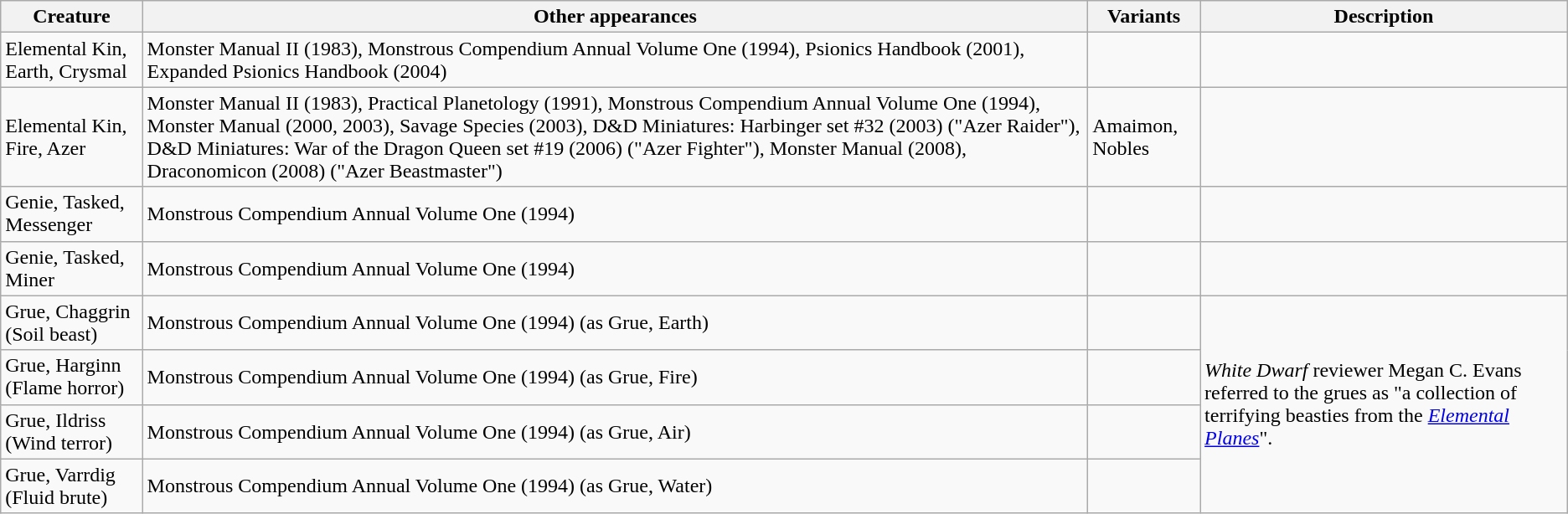<table class="wikitable">
<tr>
<th>Creature</th>
<th>Other appearances</th>
<th>Variants</th>
<th>Description</th>
</tr>
<tr>
<td>Elemental Kin, Earth, Crysmal</td>
<td>Monster Manual II (1983), Monstrous Compendium Annual Volume One (1994), Psionics Handbook (2001), Expanded Psionics Handbook (2004)</td>
<td></td>
<td></td>
</tr>
<tr>
<td>Elemental Kin, Fire, Azer</td>
<td>Monster Manual II (1983), Practical Planetology (1991), Monstrous Compendium Annual Volume One (1994), Monster Manual (2000, 2003), Savage Species (2003), D&D Miniatures: Harbinger set #32 (2003) ("Azer Raider"), D&D Miniatures: War of the Dragon Queen set #19 (2006) ("Azer Fighter"), Monster Manual (2008), Draconomicon (2008) ("Azer Beastmaster")</td>
<td>Amaimon, Nobles</td>
<td></td>
</tr>
<tr>
<td>Genie, Tasked, Messenger</td>
<td>Monstrous Compendium Annual Volume One (1994)</td>
<td></td>
<td></td>
</tr>
<tr>
<td>Genie, Tasked, Miner</td>
<td>Monstrous Compendium Annual Volume One (1994)</td>
<td></td>
<td></td>
</tr>
<tr>
<td>Grue, Chaggrin (Soil beast)</td>
<td>Monstrous Compendium Annual Volume One (1994) (as Grue, Earth)</td>
<td></td>
<td rowspan="4"><em>White Dwarf</em> reviewer Megan C. Evans referred to the grues as "a collection of terrifying beasties from the <em><a href='#'>Elemental Planes</a></em>".</td>
</tr>
<tr>
<td>Grue, Harginn (Flame horror)</td>
<td>Monstrous Compendium Annual Volume One (1994) (as Grue, Fire)</td>
<td></td>
</tr>
<tr>
<td>Grue, Ildriss (Wind terror)</td>
<td>Monstrous Compendium Annual Volume One (1994) (as Grue, Air)</td>
<td></td>
</tr>
<tr>
<td>Grue, Varrdig (Fluid brute)</td>
<td>Monstrous Compendium Annual Volume One (1994) (as Grue, Water)</td>
<td></td>
</tr>
</table>
